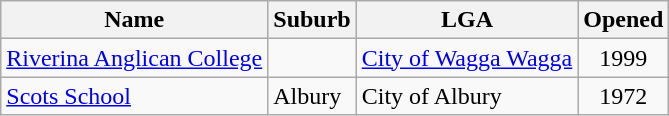<table class="wikitable sortable">
<tr>
<th>Name</th>
<th>Suburb</th>
<th>LGA</th>
<th>Opened</th>
</tr>
<tr>
<td><a href='#'>Riverina Anglican College</a></td>
<td></td>
<td><a href='#'>City of Wagga Wagga</a></td>
<td align="center">1999</td>
</tr>
<tr>
<td><a href='#'>Scots School</a></td>
<td>Albury</td>
<td>City of Albury</td>
<td align="center">1972</td>
</tr>
</table>
